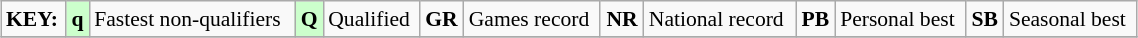<table class="wikitable" style="margin:0.5em auto; font-size:90%;position:relative;" width=60%>
<tr>
<td><strong>KEY:</strong></td>
<td bgcolor=ccffcc align=center><strong>q</strong></td>
<td>Fastest non-qualifiers</td>
<td bgcolor=ccffcc align=center><strong>Q</strong></td>
<td>Qualified</td>
<td align=center><strong>GR</strong></td>
<td>Games record</td>
<td align=center><strong>NR</strong></td>
<td>National record</td>
<td align=center><strong>PB</strong></td>
<td>Personal best</td>
<td align=center><strong>SB</strong></td>
<td>Seasonal best</td>
</tr>
<tr>
</tr>
</table>
